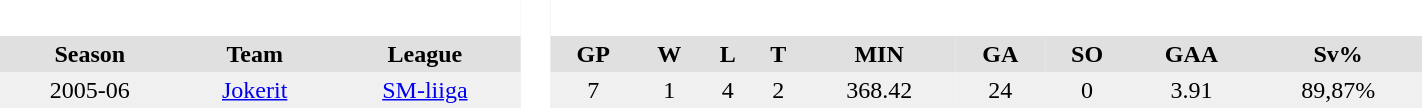<table BORDER="0" CELLPADDING="3" CELLSPACING="0" width="75%">
<tr bgcolor="#e0e0e0">
<th colspan="3" bgcolor="#ffffff"> </th>
<th rowspan="99" bgcolor="#ffffff"> </th>
</tr>
<tr bgcolor="#e0e0e0">
<th>Season</th>
<th>Team</th>
<th>League</th>
<th>GP</th>
<th>W</th>
<th>L</th>
<th>T</th>
<th>MIN</th>
<th>GA</th>
<th>SO</th>
<th>GAA</th>
<th>Sv%</th>
</tr>
<tr ALIGN="center" bgcolor="#f0f0f0">
<td>2005-06</td>
<td><a href='#'>Jokerit</a></td>
<td><a href='#'>SM-liiga</a></td>
<td>7</td>
<td>1</td>
<td>4</td>
<td>2</td>
<td>368.42</td>
<td>24</td>
<td>0</td>
<td>3.91</td>
<td>89,87%</td>
</tr>
</table>
